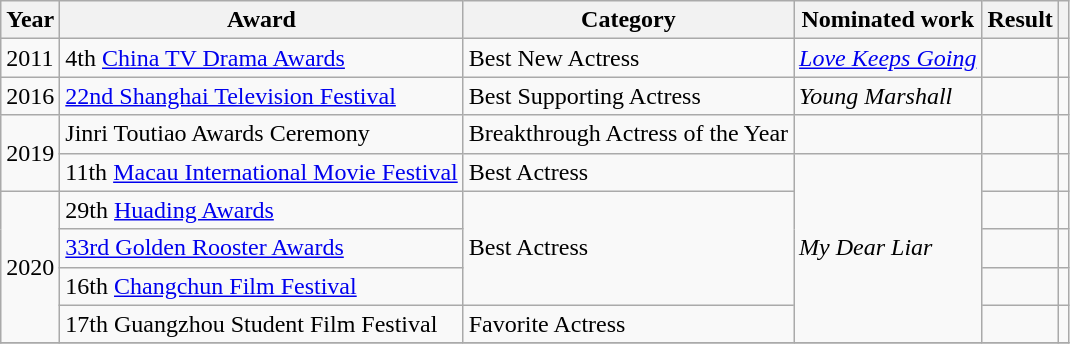<table class="wikitable">
<tr>
<th>Year</th>
<th>Award</th>
<th>Category</th>
<th>Nominated work</th>
<th>Result</th>
<th></th>
</tr>
<tr>
<td>2011</td>
<td>4th <a href='#'>China TV Drama Awards</a></td>
<td>Best New Actress</td>
<td><em><a href='#'>Love Keeps Going</a></em></td>
<td></td>
<td></td>
</tr>
<tr>
<td>2016</td>
<td><a href='#'>22nd Shanghai Television Festival</a></td>
<td>Best Supporting Actress</td>
<td><em>Young Marshall</em></td>
<td></td>
<td></td>
</tr>
<tr>
<td rowspan=2>2019</td>
<td>Jinri Toutiao Awards Ceremony</td>
<td>Breakthrough Actress of the Year</td>
<td></td>
<td></td>
<td></td>
</tr>
<tr>
<td>11th <a href='#'>Macau International Movie Festival</a></td>
<td>Best Actress</td>
<td rowspan=5><em>My Dear Liar</em></td>
<td></td>
<td></td>
</tr>
<tr>
<td rowspan=4>2020</td>
<td>29th <a href='#'>Huading Awards</a></td>
<td rowspan=3>Best Actress</td>
<td></td>
<td></td>
</tr>
<tr>
<td><a href='#'>33rd Golden Rooster Awards</a></td>
<td></td>
<td></td>
</tr>
<tr>
<td>16th <a href='#'>Changchun Film Festival</a></td>
<td></td>
<td></td>
</tr>
<tr>
<td>17th Guangzhou Student Film Festival</td>
<td>Favorite Actress</td>
<td></td>
<td></td>
</tr>
<tr>
</tr>
</table>
